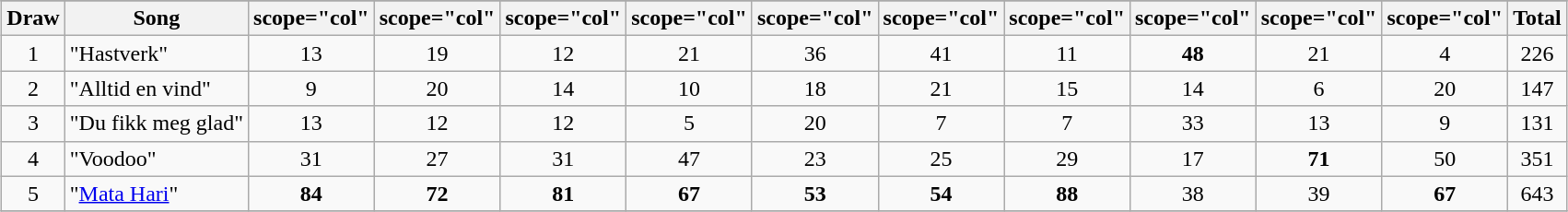<table class="wikitable plainrowheaders" style="margin: 1em auto 1em auto; text-align:center;">
<tr>
</tr>
<tr>
<th scope="col">Draw</th>
<th scope="col">Song</th>
<th>scope="col" </th>
<th>scope="col" </th>
<th>scope="col" </th>
<th>scope="col" </th>
<th>scope="col" </th>
<th>scope="col" </th>
<th>scope="col" </th>
<th>scope="col" </th>
<th>scope="col" </th>
<th>scope="col" </th>
<th scope="col">Total</th>
</tr>
<tr>
<td>1</td>
<td align=left>"Hastverk"</td>
<td>13</td>
<td>19</td>
<td>12</td>
<td>21</td>
<td>36</td>
<td>41</td>
<td>11</td>
<td><strong>48</strong></td>
<td>21</td>
<td>4</td>
<td>226</td>
</tr>
<tr>
<td>2</td>
<td align=left>"Alltid en vind"</td>
<td>9</td>
<td>20</td>
<td>14</td>
<td>10</td>
<td>18</td>
<td>21</td>
<td>15</td>
<td>14</td>
<td>6</td>
<td>20</td>
<td>147</td>
</tr>
<tr>
<td>3</td>
<td align=left>"Du fikk meg glad"</td>
<td>13</td>
<td>12</td>
<td>12</td>
<td>5</td>
<td>20</td>
<td>7</td>
<td>7</td>
<td>33</td>
<td>13</td>
<td>9</td>
<td>131</td>
</tr>
<tr>
<td>4</td>
<td align=left>"Voodoo"</td>
<td>31</td>
<td>27</td>
<td>31</td>
<td>47</td>
<td>23</td>
<td>25</td>
<td>29</td>
<td>17</td>
<td><strong>71</strong></td>
<td>50</td>
<td>351</td>
</tr>
<tr>
<td>5</td>
<td align=left>"<a href='#'>Mata Hari</a>"</td>
<td><strong>84</strong></td>
<td><strong>72</strong></td>
<td><strong>81</strong></td>
<td><strong>67</strong></td>
<td><strong>53</strong></td>
<td><strong>54</strong></td>
<td><strong>88</strong></td>
<td>38</td>
<td>39</td>
<td><strong>67</strong></td>
<td>643</td>
</tr>
<tr>
</tr>
</table>
